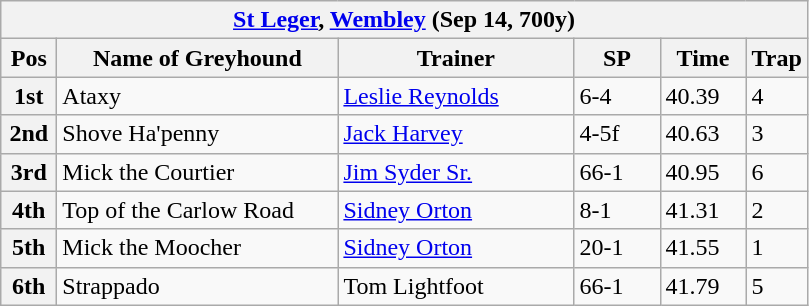<table class="wikitable">
<tr>
<th colspan="6"><a href='#'>St Leger</a>, <a href='#'>Wembley</a> (Sep 14, 700y)</th>
</tr>
<tr>
<th width=30>Pos</th>
<th width=180>Name of Greyhound</th>
<th width=150>Trainer</th>
<th width=50>SP</th>
<th width=50>Time</th>
<th width=30>Trap</th>
</tr>
<tr>
<th>1st</th>
<td>Ataxy</td>
<td><a href='#'>Leslie Reynolds</a></td>
<td>6-4</td>
<td>40.39</td>
<td>4</td>
</tr>
<tr>
<th>2nd</th>
<td>Shove Ha'penny</td>
<td><a href='#'>Jack Harvey</a></td>
<td>4-5f</td>
<td>40.63</td>
<td>3</td>
</tr>
<tr>
<th>3rd</th>
<td>Mick the Courtier</td>
<td><a href='#'>Jim Syder Sr.</a></td>
<td>66-1</td>
<td>40.95</td>
<td>6</td>
</tr>
<tr>
<th>4th</th>
<td>Top of the Carlow Road</td>
<td><a href='#'>Sidney Orton</a></td>
<td>8-1</td>
<td>41.31</td>
<td>2</td>
</tr>
<tr>
<th>5th</th>
<td>Mick the Moocher</td>
<td><a href='#'>Sidney Orton</a></td>
<td>20-1</td>
<td>41.55</td>
<td>1</td>
</tr>
<tr>
<th>6th</th>
<td>Strappado</td>
<td>Tom Lightfoot</td>
<td>66-1</td>
<td>41.79</td>
<td>5</td>
</tr>
</table>
